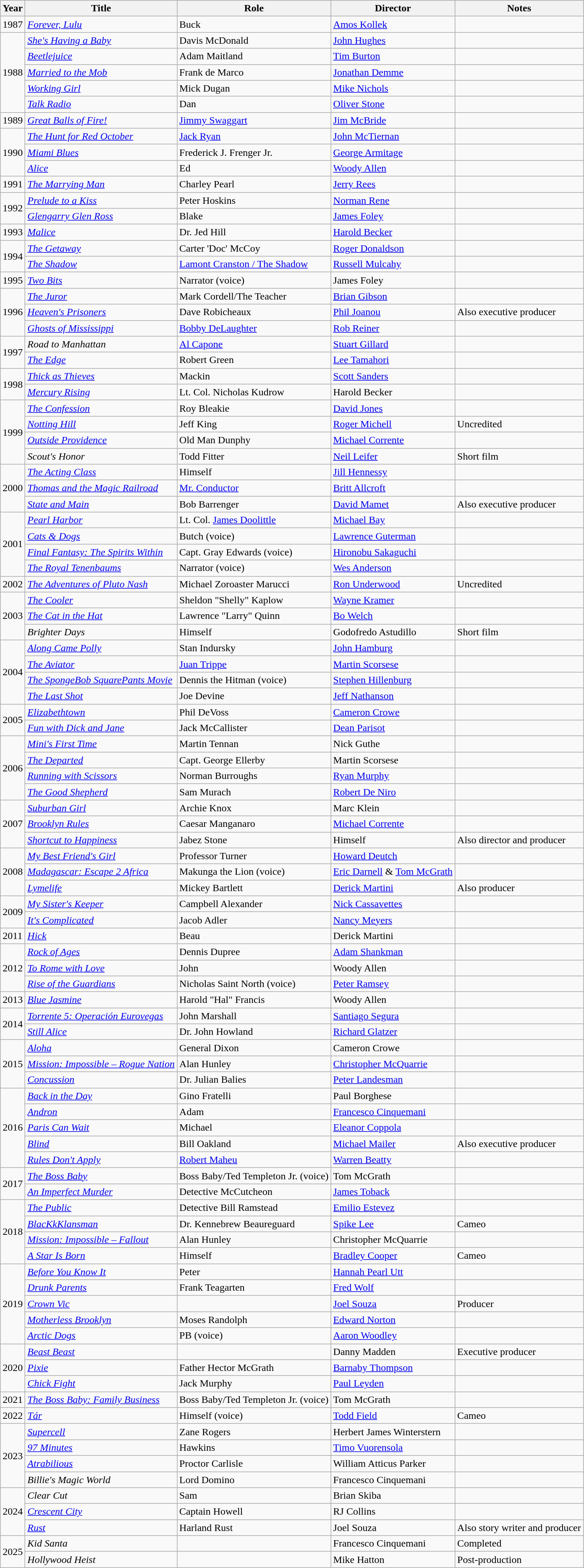<table class="wikitable sortable">
<tr>
<th>Year</th>
<th>Title</th>
<th>Role</th>
<th>Director</th>
<th class="unsortable">Notes</th>
</tr>
<tr>
<td>1987</td>
<td><em><a href='#'>Forever, Lulu</a></em></td>
<td>Buck</td>
<td><a href='#'>Amos Kollek</a></td>
<td></td>
</tr>
<tr>
<td rowspan=5>1988</td>
<td><em><a href='#'>She's Having a Baby</a></em></td>
<td>Davis McDonald</td>
<td><a href='#'>John Hughes</a></td>
<td></td>
</tr>
<tr>
<td><em><a href='#'>Beetlejuice</a></em></td>
<td>Adam Maitland</td>
<td><a href='#'>Tim Burton</a></td>
<td></td>
</tr>
<tr>
<td><em><a href='#'>Married to the Mob</a></em></td>
<td>Frank de Marco</td>
<td><a href='#'>Jonathan Demme</a></td>
<td></td>
</tr>
<tr>
<td><em><a href='#'>Working Girl</a></em></td>
<td>Mick Dugan</td>
<td><a href='#'>Mike Nichols</a></td>
<td></td>
</tr>
<tr>
<td><em><a href='#'>Talk Radio</a></em></td>
<td>Dan</td>
<td><a href='#'>Oliver Stone</a></td>
<td></td>
</tr>
<tr>
<td>1989</td>
<td><em><a href='#'>Great Balls of Fire!</a></em></td>
<td><a href='#'>Jimmy Swaggart</a></td>
<td><a href='#'>Jim McBride</a></td>
<td></td>
</tr>
<tr>
<td rowspan=3>1990</td>
<td><em><a href='#'>The Hunt for Red October</a></em></td>
<td><a href='#'>Jack Ryan</a></td>
<td><a href='#'>John McTiernan</a></td>
<td></td>
</tr>
<tr>
<td><em><a href='#'>Miami Blues</a></em></td>
<td>Frederick J. Frenger Jr.</td>
<td><a href='#'>George Armitage</a></td>
<td></td>
</tr>
<tr>
<td><em><a href='#'>Alice</a></em></td>
<td>Ed</td>
<td><a href='#'>Woody Allen</a></td>
<td></td>
</tr>
<tr>
<td>1991</td>
<td><em><a href='#'>The Marrying Man</a></em></td>
<td>Charley Pearl</td>
<td><a href='#'>Jerry Rees</a></td>
<td></td>
</tr>
<tr>
<td rowspan=2>1992</td>
<td><em><a href='#'>Prelude to a Kiss</a></em></td>
<td>Peter Hoskins</td>
<td><a href='#'>Norman Rene</a></td>
<td></td>
</tr>
<tr>
<td><em><a href='#'>Glengarry Glen Ross</a></em></td>
<td>Blake</td>
<td><a href='#'>James Foley</a></td>
<td></td>
</tr>
<tr>
<td>1993</td>
<td><em><a href='#'>Malice</a></em></td>
<td>Dr. Jed Hill</td>
<td><a href='#'>Harold Becker</a></td>
<td></td>
</tr>
<tr>
<td rowspan=2>1994</td>
<td><em><a href='#'>The Getaway</a></em></td>
<td>Carter 'Doc' McCoy</td>
<td><a href='#'>Roger Donaldson</a></td>
<td></td>
</tr>
<tr>
<td><em><a href='#'>The Shadow</a></em></td>
<td><a href='#'>Lamont Cranston / The Shadow</a></td>
<td><a href='#'>Russell Mulcahy</a></td>
<td></td>
</tr>
<tr>
<td>1995</td>
<td><em><a href='#'>Two Bits</a></em></td>
<td>Narrator (voice)</td>
<td>James Foley</td>
<td></td>
</tr>
<tr>
<td rowspan=3>1996</td>
<td><em><a href='#'>The Juror</a></em></td>
<td>Mark Cordell/The Teacher</td>
<td><a href='#'>Brian Gibson</a></td>
<td></td>
</tr>
<tr>
<td><em><a href='#'>Heaven's Prisoners</a></em></td>
<td>Dave Robicheaux</td>
<td><a href='#'>Phil Joanou</a></td>
<td>Also executive producer</td>
</tr>
<tr>
<td><em><a href='#'>Ghosts of Mississippi</a></em></td>
<td><a href='#'>Bobby DeLaughter</a></td>
<td><a href='#'>Rob Reiner</a></td>
<td></td>
</tr>
<tr>
<td rowspan=2">1997</td>
<td><em>Road to Manhattan</em></td>
<td><a href='#'>Al Capone</a></td>
<td><a href='#'>Stuart Gillard</a></td>
<td></td>
</tr>
<tr>
<td><em><a href='#'>The Edge</a></em></td>
<td>Robert Green</td>
<td><a href='#'>Lee Tamahori</a></td>
<td></td>
</tr>
<tr>
<td rowspan=2>1998</td>
<td><em><a href='#'>Thick as Thieves</a></em></td>
<td>Mackin</td>
<td><a href='#'>Scott Sanders</a></td>
<td></td>
</tr>
<tr>
<td><em><a href='#'>Mercury Rising</a></em></td>
<td>Lt. Col. Nicholas Kudrow</td>
<td>Harold Becker</td>
<td></td>
</tr>
<tr>
<td rowspan=4>1999</td>
<td><em><a href='#'>The Confession</a></em></td>
<td>Roy Bleakie</td>
<td><a href='#'>David Jones</a></td>
<td></td>
</tr>
<tr>
<td><em><a href='#'>Notting Hill</a></em></td>
<td>Jeff King</td>
<td><a href='#'>Roger Michell</a></td>
<td>Uncredited</td>
</tr>
<tr>
<td><em><a href='#'>Outside Providence</a></em></td>
<td>Old Man Dunphy</td>
<td><a href='#'>Michael Corrente</a></td>
<td></td>
</tr>
<tr>
<td><em>Scout's Honor</em></td>
<td>Todd Fitter</td>
<td><a href='#'>Neil Leifer</a></td>
<td>Short film</td>
</tr>
<tr>
<td rowspan=3>2000</td>
<td><em><a href='#'>The Acting Class</a></em></td>
<td>Himself</td>
<td><a href='#'>Jill Hennessy</a></td>
<td></td>
</tr>
<tr>
<td><em><a href='#'>Thomas and the Magic Railroad</a></em></td>
<td><a href='#'>Mr. Conductor</a></td>
<td><a href='#'>Britt Allcroft</a></td>
<td></td>
</tr>
<tr>
<td><em><a href='#'>State and Main</a></em></td>
<td>Bob Barrenger</td>
<td><a href='#'>David Mamet</a></td>
<td>Also executive producer</td>
</tr>
<tr>
<td rowspan=4>2001</td>
<td><em><a href='#'>Pearl Harbor</a></em></td>
<td>Lt. Col. <a href='#'>James Doolittle</a></td>
<td><a href='#'>Michael Bay</a></td>
<td></td>
</tr>
<tr>
<td><em><a href='#'>Cats & Dogs</a></em></td>
<td>Butch (voice)</td>
<td><a href='#'>Lawrence Guterman</a></td>
<td></td>
</tr>
<tr>
<td><em><a href='#'>Final Fantasy: The Spirits Within</a></em></td>
<td>Capt. Gray Edwards (voice)</td>
<td><a href='#'>Hironobu Sakaguchi</a></td>
<td></td>
</tr>
<tr>
<td><em><a href='#'>The Royal Tenenbaums</a></em></td>
<td>Narrator (voice)</td>
<td><a href='#'>Wes Anderson</a></td>
<td></td>
</tr>
<tr>
<td>2002</td>
<td><em><a href='#'>The Adventures of Pluto Nash</a></em></td>
<td>Michael Zoroaster Marucci</td>
<td><a href='#'>Ron Underwood</a></td>
<td>Uncredited</td>
</tr>
<tr>
<td rowspan=3>2003</td>
<td><em><a href='#'>The Cooler</a></em></td>
<td>Sheldon "Shelly" Kaplow</td>
<td><a href='#'>Wayne Kramer</a></td>
<td></td>
</tr>
<tr>
<td><em><a href='#'>The Cat in the Hat</a></em></td>
<td>Lawrence "Larry" Quinn</td>
<td><a href='#'>Bo Welch</a></td>
<td></td>
</tr>
<tr>
<td><em>Brighter Days</em></td>
<td>Himself</td>
<td>Godofredo Astudillo</td>
<td>Short film</td>
</tr>
<tr>
<td rowspan=4>2004</td>
<td><em><a href='#'>Along Came Polly</a></em></td>
<td>Stan Indursky</td>
<td><a href='#'>John Hamburg</a></td>
<td></td>
</tr>
<tr>
<td><em><a href='#'>The Aviator</a></em></td>
<td><a href='#'>Juan Trippe</a></td>
<td><a href='#'>Martin Scorsese</a></td>
<td></td>
</tr>
<tr>
<td><em><a href='#'>The SpongeBob SquarePants Movie</a></em></td>
<td>Dennis the Hitman (voice)</td>
<td><a href='#'>Stephen Hillenburg</a></td>
<td></td>
</tr>
<tr>
<td><em><a href='#'>The Last Shot</a></em></td>
<td>Joe Devine</td>
<td><a href='#'>Jeff Nathanson</a></td>
<td></td>
</tr>
<tr>
<td rowspan=2>2005</td>
<td><em><a href='#'>Elizabethtown</a></em></td>
<td>Phil DeVoss</td>
<td><a href='#'>Cameron Crowe</a></td>
<td></td>
</tr>
<tr>
<td><em><a href='#'>Fun with Dick and Jane</a></em></td>
<td>Jack McCallister</td>
<td><a href='#'>Dean Parisot</a></td>
<td></td>
</tr>
<tr>
<td rowspan=4>2006</td>
<td><em><a href='#'>Mini's First Time</a></em></td>
<td>Martin Tennan</td>
<td>Nick Guthe</td>
<td></td>
</tr>
<tr>
<td><em><a href='#'>The Departed</a></em></td>
<td>Capt. George Ellerby</td>
<td>Martin Scorsese</td>
<td></td>
</tr>
<tr>
<td><em><a href='#'>Running with Scissors</a></em></td>
<td>Norman Burroughs</td>
<td><a href='#'>Ryan Murphy</a></td>
<td></td>
</tr>
<tr>
<td><em><a href='#'>The Good Shepherd</a></em></td>
<td>Sam Murach</td>
<td><a href='#'>Robert De Niro</a></td>
<td></td>
</tr>
<tr>
<td rowspan=3>2007</td>
<td><em><a href='#'>Suburban Girl</a></em></td>
<td>Archie Knox</td>
<td>Marc Klein</td>
<td></td>
</tr>
<tr>
<td><em><a href='#'>Brooklyn Rules</a></em></td>
<td>Caesar Manganaro</td>
<td><a href='#'>Michael Corrente</a></td>
<td></td>
</tr>
<tr>
<td><em><a href='#'>Shortcut to Happiness</a></em></td>
<td>Jabez Stone</td>
<td>Himself</td>
<td>Also director and producer</td>
</tr>
<tr>
<td rowspan=3>2008</td>
<td><em><a href='#'>My Best Friend's Girl</a></em></td>
<td>Professor Turner</td>
<td><a href='#'>Howard Deutch</a></td>
<td></td>
</tr>
<tr>
<td><em><a href='#'>Madagascar: Escape 2 Africa</a></em></td>
<td>Makunga the Lion (voice)</td>
<td><a href='#'>Eric Darnell</a> & <a href='#'>Tom McGrath</a></td>
<td></td>
</tr>
<tr>
<td><em><a href='#'>Lymelife</a></em></td>
<td>Mickey Bartlett</td>
<td><a href='#'>Derick Martini</a></td>
<td>Also producer</td>
</tr>
<tr>
<td rowspan=2>2009</td>
<td><em><a href='#'>My Sister's Keeper</a></em></td>
<td>Campbell Alexander</td>
<td><a href='#'>Nick Cassavettes</a></td>
<td></td>
</tr>
<tr>
<td><em><a href='#'>It's Complicated</a></em></td>
<td>Jacob Adler</td>
<td><a href='#'>Nancy Meyers</a></td>
<td></td>
</tr>
<tr>
<td>2011</td>
<td><em><a href='#'>Hick</a></em></td>
<td>Beau</td>
<td>Derick Martini</td>
<td></td>
</tr>
<tr>
<td rowspan=3>2012</td>
<td><em><a href='#'>Rock of Ages</a></em></td>
<td>Dennis Dupree</td>
<td><a href='#'>Adam Shankman</a></td>
<td></td>
</tr>
<tr>
<td><em><a href='#'>To Rome with Love</a></em></td>
<td>John</td>
<td>Woody Allen</td>
<td></td>
</tr>
<tr>
<td><em><a href='#'>Rise of the Guardians</a></em></td>
<td>Nicholas Saint North (voice)</td>
<td><a href='#'>Peter Ramsey</a></td>
<td></td>
</tr>
<tr>
<td>2013</td>
<td><em><a href='#'>Blue Jasmine</a></em></td>
<td>Harold "Hal" Francis</td>
<td>Woody Allen</td>
<td></td>
</tr>
<tr>
<td rowspan=2>2014</td>
<td><em><a href='#'>Torrente 5: Operación Eurovegas</a></em></td>
<td>John Marshall</td>
<td><a href='#'>Santiago Segura</a></td>
<td></td>
</tr>
<tr>
<td><em><a href='#'>Still Alice</a></em></td>
<td>Dr. John Howland</td>
<td><a href='#'>Richard Glatzer</a></td>
<td></td>
</tr>
<tr>
<td rowspan=3>2015</td>
<td><em><a href='#'>Aloha</a></em></td>
<td>General Dixon</td>
<td>Cameron Crowe</td>
<td></td>
</tr>
<tr>
<td><em><a href='#'>Mission: Impossible – Rogue Nation</a></em></td>
<td>Alan Hunley</td>
<td><a href='#'>Christopher McQuarrie</a></td>
<td></td>
</tr>
<tr>
<td><em><a href='#'>Concussion</a></em></td>
<td>Dr. Julian Balies</td>
<td><a href='#'>Peter Landesman</a></td>
<td></td>
</tr>
<tr>
<td rowspan=5>2016</td>
<td><em><a href='#'>Back in the Day</a></em></td>
<td>Gino Fratelli</td>
<td>Paul Borghese</td>
<td></td>
</tr>
<tr>
<td><em><a href='#'>Andron</a></em></td>
<td>Adam</td>
<td><a href='#'>Francesco Cinquemani</a></td>
<td></td>
</tr>
<tr>
<td><em><a href='#'>Paris Can Wait</a></em></td>
<td>Michael</td>
<td><a href='#'>Eleanor Coppola</a></td>
<td></td>
</tr>
<tr>
<td><em><a href='#'>Blind</a></em></td>
<td>Bill Oakland</td>
<td><a href='#'>Michael Mailer</a></td>
<td>Also executive producer</td>
</tr>
<tr>
<td><em><a href='#'>Rules Don't Apply</a></em></td>
<td><a href='#'>Robert Maheu</a></td>
<td><a href='#'>Warren Beatty</a></td>
<td></td>
</tr>
<tr>
<td rowspan=2>2017</td>
<td><em><a href='#'>The Boss Baby</a></em></td>
<td>Boss Baby/Ted Templeton Jr. (voice)</td>
<td>Tom McGrath</td>
<td></td>
</tr>
<tr>
<td><em><a href='#'>An Imperfect Murder</a></em></td>
<td>Detective McCutcheon</td>
<td><a href='#'>James Toback</a></td>
<td></td>
</tr>
<tr>
<td rowspan=4>2018</td>
<td><em><a href='#'>The Public</a></em></td>
<td>Detective Bill Ramstead</td>
<td><a href='#'>Emilio Estevez</a></td>
<td></td>
</tr>
<tr>
<td><em><a href='#'>BlacKkKlansman</a></em></td>
<td>Dr. Kennebrew Beaureguard</td>
<td><a href='#'>Spike Lee</a></td>
<td>Cameo</td>
</tr>
<tr>
<td><em><a href='#'>Mission: Impossible – Fallout</a></em></td>
<td>Alan Hunley</td>
<td>Christopher McQuarrie</td>
<td></td>
</tr>
<tr>
<td><em><a href='#'>A Star Is Born</a></em></td>
<td>Himself</td>
<td><a href='#'>Bradley Cooper</a></td>
<td>Cameo</td>
</tr>
<tr>
<td rowspan="5">2019</td>
<td><em><a href='#'>Before You Know It</a></em></td>
<td>Peter</td>
<td><a href='#'>Hannah Pearl Utt</a></td>
<td></td>
</tr>
<tr>
<td><em><a href='#'>Drunk Parents</a></em></td>
<td>Frank Teagarten</td>
<td><a href='#'>Fred Wolf</a></td>
<td></td>
</tr>
<tr>
<td><em><a href='#'>Crown Vic</a></em></td>
<td></td>
<td><a href='#'>Joel Souza</a></td>
<td>Producer</td>
</tr>
<tr>
<td><em><a href='#'>Motherless Brooklyn</a></em></td>
<td>Moses Randolph</td>
<td><a href='#'>Edward Norton</a></td>
<td></td>
</tr>
<tr>
<td><em><a href='#'>Arctic Dogs</a></em></td>
<td>PB (voice)</td>
<td><a href='#'>Aaron Woodley</a></td>
<td></td>
</tr>
<tr>
<td rowspan="3">2020</td>
<td><em><a href='#'>Beast Beast</a></em></td>
<td></td>
<td>Danny Madden</td>
<td>Executive producer</td>
</tr>
<tr>
<td><em><a href='#'>Pixie</a></em></td>
<td>Father Hector McGrath</td>
<td><a href='#'>Barnaby Thompson</a></td>
<td></td>
</tr>
<tr>
<td><em><a href='#'>Chick Fight</a></em></td>
<td>Jack Murphy</td>
<td><a href='#'>Paul Leyden</a></td>
<td></td>
</tr>
<tr>
<td rowspan="1">2021</td>
<td><em><a href='#'>The Boss Baby: Family Business</a></em></td>
<td>Boss Baby/Ted Templeton Jr. (voice)</td>
<td>Tom McGrath</td>
<td></td>
</tr>
<tr>
<td rowspan="1">2022</td>
<td><em><a href='#'>Tár</a></em></td>
<td>Himself (voice)</td>
<td><a href='#'>Todd Field</a></td>
<td>Cameo</td>
</tr>
<tr>
<td rowspan="4">2023</td>
<td><em><a href='#'>Supercell</a></em></td>
<td>Zane Rogers</td>
<td>Herbert James Winterstern</td>
<td></td>
</tr>
<tr>
<td><em><a href='#'>97 Minutes</a></em></td>
<td>Hawkins</td>
<td><a href='#'>Timo Vuorensola</a></td>
<td></td>
</tr>
<tr>
<td><em><a href='#'>Atrabilious</a></em></td>
<td>Proctor Carlisle</td>
<td>William Atticus Parker</td>
<td></td>
</tr>
<tr>
<td><em>Billie's Magic World</em></td>
<td>Lord Domino</td>
<td>Francesco Cinquemani</td>
<td></td>
</tr>
<tr>
<td rowspan="3">2024</td>
<td><em>Clear Cut</em></td>
<td>Sam</td>
<td>Brian Skiba</td>
<td></td>
</tr>
<tr>
<td><em><a href='#'>Crescent City</a></em></td>
<td>Captain Howell</td>
<td>RJ Collins</td>
<td></td>
</tr>
<tr>
<td><em><a href='#'>Rust</a></em></td>
<td>Harland Rust</td>
<td>Joel Souza</td>
<td>Also story writer and producer</td>
</tr>
<tr>
<td rowspan="3">2025</td>
<td><em>Kid Santa</em></td>
<td></td>
<td>Francesco Cinquemani</td>
<td>Completed</td>
</tr>
<tr>
<td><em>Hollywood Heist</em></td>
<td></td>
<td>Mike Hatton</td>
<td>Post-production</td>
</tr>
</table>
